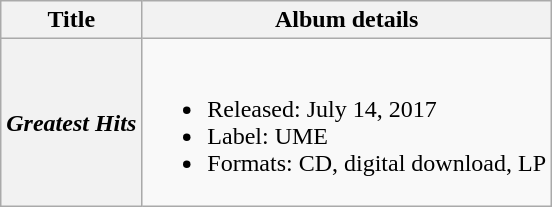<table class="wikitable plainrowheaders">
<tr>
<th>Title</th>
<th>Album details</th>
</tr>
<tr>
<th scope="row"><em>Greatest Hits</em></th>
<td><br><ul><li>Released: July 14, 2017</li><li>Label: UME</li><li>Formats: CD, digital download, LP</li></ul></td>
</tr>
</table>
